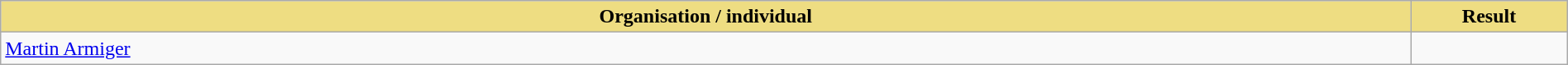<table class="wikitable" width=100%>
<tr>
<th style="width:90%;background:#EEDD82;">Organisation / individual</th>
<th style="width:10%;background:#EEDD82;">Result<br></th>
</tr>
<tr>
<td><a href='#'>Martin Armiger</a></td>
<td></td>
</tr>
</table>
